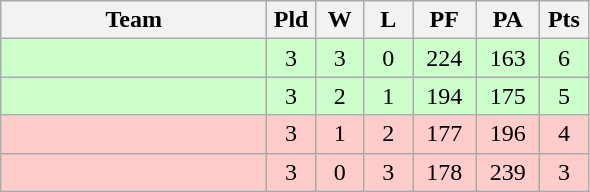<table class="wikitable" style="text-align:center;">
<tr>
<th width=170>Team</th>
<th width=25>Pld</th>
<th width=25>W</th>
<th width=25>L</th>
<th width=35>PF</th>
<th width=35>PA</th>
<th width=25>Pts</th>
</tr>
<tr bgcolor=#ccffcc>
<td align="left"></td>
<td>3</td>
<td>3</td>
<td>0</td>
<td>224</td>
<td>163</td>
<td>6</td>
</tr>
<tr bgcolor=#ccffcc>
<td align="left"></td>
<td>3</td>
<td>2</td>
<td>1</td>
<td>194</td>
<td>175</td>
<td>5</td>
</tr>
<tr bgcolor=#ffcccc>
<td align="left"></td>
<td>3</td>
<td>1</td>
<td>2</td>
<td>177</td>
<td>196</td>
<td>4</td>
</tr>
<tr bgcolor=#ffcccc>
<td align="left"></td>
<td>3</td>
<td>0</td>
<td>3</td>
<td>178</td>
<td>239</td>
<td>3</td>
</tr>
</table>
